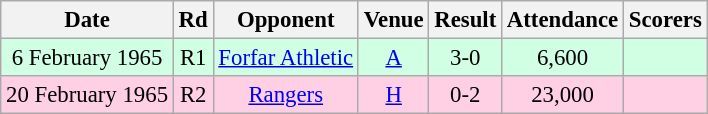<table class="wikitable sortable" style="font-size:95%; text-align:center">
<tr>
<th>Date</th>
<th>Rd</th>
<th>Opponent</th>
<th>Venue</th>
<th>Result</th>
<th>Attendance</th>
<th>Scorers</th>
</tr>
<tr bgcolor = "#d0ffe3">
<td>6 February 1965</td>
<td>R1</td>
<td><a href='#'>Forfar Athletic</a></td>
<td><a href='#'>A</a></td>
<td>3-0</td>
<td>6,600</td>
<td></td>
</tr>
<tr bgcolor = "#ffd0e3">
<td>20 February 1965</td>
<td>R2</td>
<td><a href='#'>Rangers</a></td>
<td><a href='#'>H</a></td>
<td>0-2</td>
<td>23,000</td>
<td></td>
</tr>
</table>
